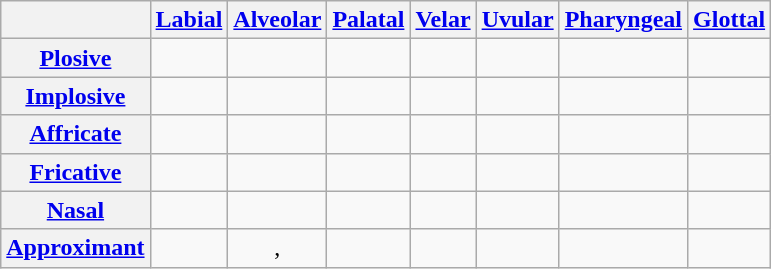<table class="wikitable" style="text-align: center;">
<tr>
<th></th>
<th><a href='#'>Labial</a></th>
<th><a href='#'>Alveolar</a></th>
<th><a href='#'>Palatal</a></th>
<th><a href='#'>Velar</a></th>
<th><a href='#'>Uvular</a></th>
<th><a href='#'>Pharyngeal</a></th>
<th><a href='#'>Glottal</a></th>
</tr>
<tr>
<th><a href='#'>Plosive</a></th>
<td></td>
<td> </td>
<td></td>
<td> </td>
<td></td>
<td></td>
<td></td>
</tr>
<tr>
<th><a href='#'>Implosive</a></th>
<td></td>
<td></td>
<td></td>
<td></td>
<td></td>
<td></td>
<td></td>
</tr>
<tr>
<th><a href='#'>Affricate</a></th>
<td></td>
<td></td>
<td> </td>
<td></td>
<td></td>
<td></td>
<td></td>
</tr>
<tr>
<th><a href='#'>Fricative</a></th>
<td></td>
<td> </td>
<td></td>
<td></td>
<td></td>
<td> </td>
<td></td>
</tr>
<tr>
<th><a href='#'>Nasal</a></th>
<td></td>
<td></td>
<td></td>
<td></td>
<td></td>
<td></td>
<td></td>
</tr>
<tr>
<th><a href='#'>Approximant</a></th>
<td></td>
<td>, </td>
<td></td>
<td></td>
<td></td>
<td></td>
<td></td>
</tr>
</table>
